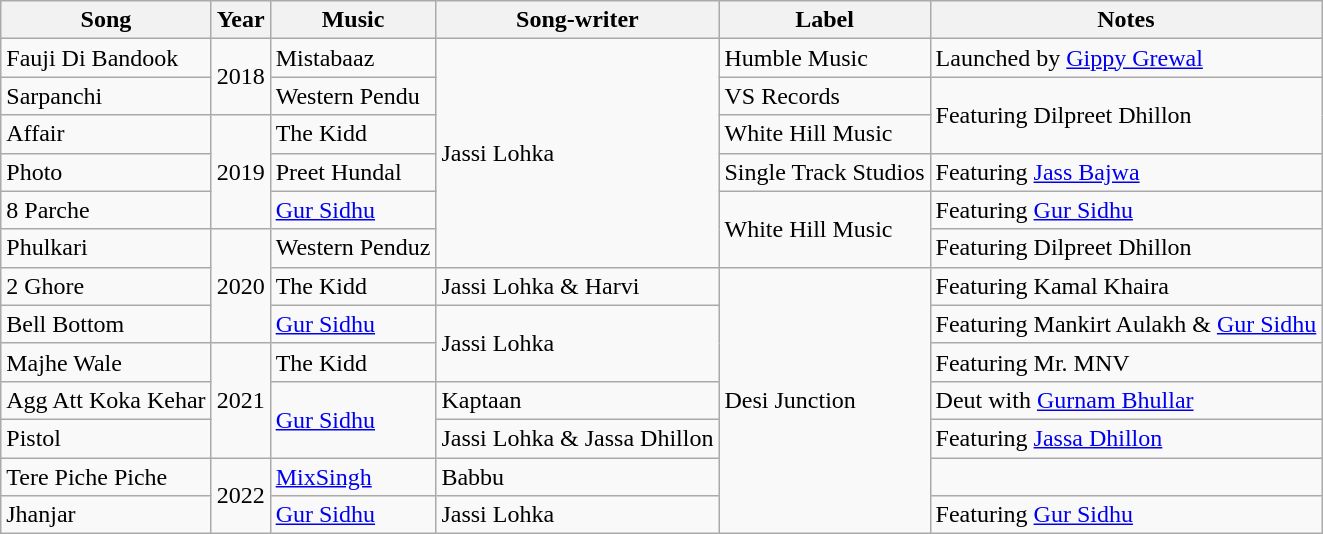<table class="wikitable sortable">
<tr>
<th>Song</th>
<th>Year</th>
<th>Music</th>
<th>Song-writer</th>
<th>Label</th>
<th>Notes</th>
</tr>
<tr>
<td>Fauji Di Bandook</td>
<td rowspan="2">2018</td>
<td>Mistabaaz</td>
<td rowspan="6">Jassi Lohka</td>
<td>Humble Music</td>
<td>Launched by <a href='#'>Gippy Grewal</a></td>
</tr>
<tr>
<td>Sarpanchi</td>
<td>Western Pendu</td>
<td>VS Records</td>
<td rowspan="2">Featuring Dilpreet Dhillon</td>
</tr>
<tr>
<td>Affair</td>
<td rowspan="3">2019</td>
<td>The Kidd</td>
<td>White Hill Music</td>
</tr>
<tr>
<td>Photo</td>
<td>Preet Hundal</td>
<td>Single Track Studios</td>
<td>Featuring <a href='#'>Jass Bajwa</a></td>
</tr>
<tr>
<td>8 Parche </td>
<td><a href='#'>Gur Sidhu</a></td>
<td rowspan="2">White Hill Music</td>
<td>Featuring <a href='#'>Gur Sidhu</a></td>
</tr>
<tr>
<td>Phulkari</td>
<td rowspan="3">2020</td>
<td>Western Penduz</td>
<td>Featuring Dilpreet Dhillon</td>
</tr>
<tr>
<td>2 Ghore </td>
<td>The Kidd</td>
<td>Jassi Lohka & Harvi</td>
<td rowspan="7">Desi Junction</td>
<td>Featuring Kamal Khaira</td>
</tr>
<tr>
<td>Bell Bottom</td>
<td><a href='#'>Gur Sidhu</a></td>
<td rowspan="2">Jassi Lohka</td>
<td>Featuring Mankirt Aulakh & <a href='#'>Gur Sidhu</a></td>
</tr>
<tr>
<td>Majhe Wale </td>
<td rowspan="3">2021</td>
<td>The Kidd</td>
<td>Featuring Mr. MNV</td>
</tr>
<tr>
<td>Agg Att Koka Kehar </td>
<td rowspan="2"><a href='#'>Gur Sidhu</a></td>
<td>Kaptaan</td>
<td>Deut with <a href='#'>Gurnam Bhullar</a></td>
</tr>
<tr>
<td>Pistol</td>
<td>Jassi Lohka & Jassa Dhillon</td>
<td>Featuring <a href='#'>Jassa Dhillon</a></td>
</tr>
<tr>
<td>Tere Piche Piche</td>
<td rowspan="2">2022</td>
<td><a href='#'>MixSingh</a></td>
<td>Babbu</td>
<td></td>
</tr>
<tr>
<td>Jhanjar</td>
<td><a href='#'>Gur Sidhu</a></td>
<td>Jassi Lohka</td>
<td>Featuring <a href='#'>Gur Sidhu</a></td>
</tr>
</table>
